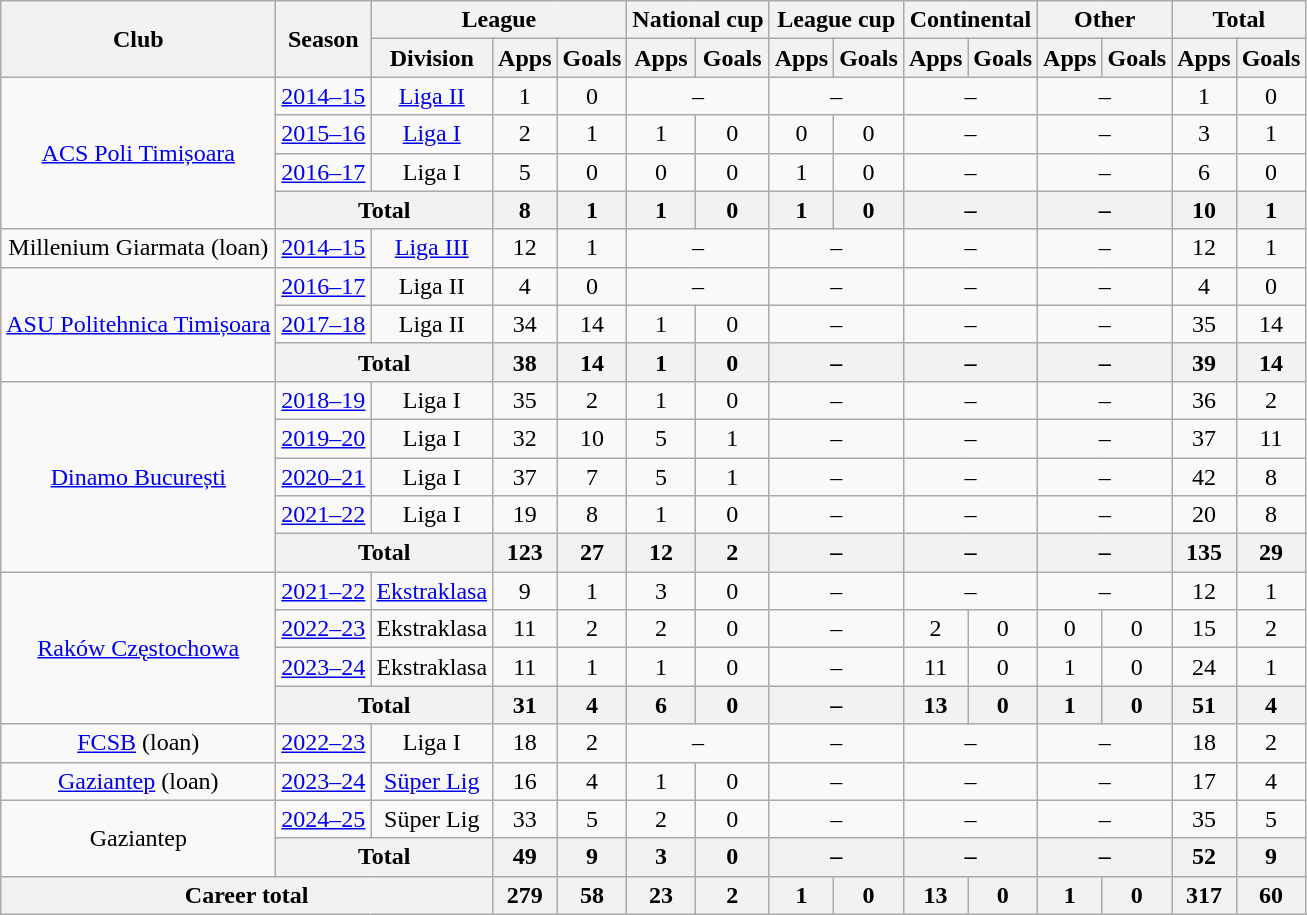<table class="wikitable" style="text-align:center">
<tr>
<th rowspan="2">Club</th>
<th rowspan="2">Season</th>
<th colspan="3">League</th>
<th colspan="2">National cup</th>
<th colspan="2">League cup</th>
<th colspan="2">Continental</th>
<th colspan="2">Other</th>
<th colspan="2">Total</th>
</tr>
<tr>
<th>Division</th>
<th>Apps</th>
<th>Goals</th>
<th>Apps</th>
<th>Goals</th>
<th>Apps</th>
<th>Goals</th>
<th>Apps</th>
<th>Goals</th>
<th>Apps</th>
<th>Goals</th>
<th>Apps</th>
<th>Goals</th>
</tr>
<tr>
<td rowspan="4"><a href='#'>ACS Poli Timișoara</a></td>
<td><a href='#'>2014–15</a></td>
<td><a href='#'>Liga II</a></td>
<td>1</td>
<td>0</td>
<td colspan="2">–</td>
<td colspan="2">–</td>
<td colspan="2">–</td>
<td colspan="2">–</td>
<td>1</td>
<td>0</td>
</tr>
<tr>
<td><a href='#'>2015–16</a></td>
<td><a href='#'>Liga I</a></td>
<td>2</td>
<td>1</td>
<td>1</td>
<td>0</td>
<td>0</td>
<td>0</td>
<td colspan="2">–</td>
<td colspan="2">–</td>
<td>3</td>
<td>1</td>
</tr>
<tr>
<td><a href='#'>2016–17</a></td>
<td>Liga I</td>
<td>5</td>
<td>0</td>
<td>0</td>
<td>0</td>
<td>1</td>
<td>0</td>
<td colspan="2">–</td>
<td colspan="2">–</td>
<td>6</td>
<td>0</td>
</tr>
<tr>
<th colspan="2">Total</th>
<th>8</th>
<th>1</th>
<th>1</th>
<th>0</th>
<th>1</th>
<th>0</th>
<th colspan="2">–</th>
<th colspan="2">–</th>
<th>10</th>
<th>1</th>
</tr>
<tr>
<td>Millenium Giarmata (loan)</td>
<td><a href='#'>2014–15</a></td>
<td><a href='#'>Liga III</a></td>
<td>12</td>
<td>1</td>
<td colspan="2">–</td>
<td colspan="2">–</td>
<td colspan="2">–</td>
<td colspan="2">–</td>
<td>12</td>
<td>1</td>
</tr>
<tr>
<td rowspan="3"><a href='#'>ASU Politehnica Timișoara</a></td>
<td><a href='#'>2016–17</a></td>
<td>Liga II</td>
<td>4</td>
<td>0</td>
<td colspan="2">–</td>
<td colspan="2">–</td>
<td colspan="2">–</td>
<td colspan="2">–</td>
<td>4</td>
<td>0</td>
</tr>
<tr>
<td><a href='#'>2017–18</a></td>
<td>Liga II</td>
<td>34</td>
<td>14</td>
<td>1</td>
<td>0</td>
<td colspan="2">–</td>
<td colspan="2">–</td>
<td colspan="2">–</td>
<td>35</td>
<td>14</td>
</tr>
<tr>
<th colspan="2">Total</th>
<th>38</th>
<th>14</th>
<th>1</th>
<th>0</th>
<th colspan="2">–</th>
<th colspan="2">–</th>
<th colspan="2">–</th>
<th>39</th>
<th>14</th>
</tr>
<tr>
<td rowspan="5"><a href='#'>Dinamo București</a></td>
<td><a href='#'>2018–19</a></td>
<td>Liga I</td>
<td>35</td>
<td>2</td>
<td>1</td>
<td>0</td>
<td colspan="2">–</td>
<td colspan="2">–</td>
<td colspan="2">–</td>
<td>36</td>
<td>2</td>
</tr>
<tr>
<td><a href='#'>2019–20</a></td>
<td>Liga I</td>
<td>32</td>
<td>10</td>
<td>5</td>
<td>1</td>
<td colspan="2">–</td>
<td colspan="2">–</td>
<td colspan="2">–</td>
<td>37</td>
<td>11</td>
</tr>
<tr>
<td><a href='#'>2020–21</a></td>
<td>Liga I</td>
<td>37</td>
<td>7</td>
<td>5</td>
<td>1</td>
<td colspan="2">–</td>
<td colspan="2">–</td>
<td colspan="2">–</td>
<td>42</td>
<td>8</td>
</tr>
<tr>
<td><a href='#'>2021–22</a></td>
<td>Liga I</td>
<td>19</td>
<td>8</td>
<td>1</td>
<td>0</td>
<td colspan="2">–</td>
<td colspan="2">–</td>
<td colspan="2">–</td>
<td>20</td>
<td>8</td>
</tr>
<tr>
<th colspan="2">Total</th>
<th>123</th>
<th>27</th>
<th>12</th>
<th>2</th>
<th colspan="2">–</th>
<th colspan="2">–</th>
<th colspan="2">–</th>
<th>135</th>
<th>29</th>
</tr>
<tr>
<td rowspan="4"><a href='#'>Raków Częstochowa</a></td>
<td><a href='#'>2021–22</a></td>
<td><a href='#'>Ekstraklasa</a></td>
<td>9</td>
<td>1</td>
<td>3</td>
<td>0</td>
<td colspan="2">–</td>
<td colspan="2">–</td>
<td colspan="2">–</td>
<td>12</td>
<td>1</td>
</tr>
<tr>
<td><a href='#'>2022–23</a></td>
<td>Ekstraklasa</td>
<td>11</td>
<td>2</td>
<td>2</td>
<td>0</td>
<td colspan="2">–</td>
<td>2</td>
<td>0</td>
<td>0</td>
<td>0</td>
<td>15</td>
<td>2</td>
</tr>
<tr>
<td><a href='#'>2023–24</a></td>
<td>Ekstraklasa</td>
<td>11</td>
<td>1</td>
<td>1</td>
<td>0</td>
<td colspan="2">–</td>
<td>11</td>
<td>0</td>
<td>1</td>
<td>0</td>
<td>24</td>
<td>1</td>
</tr>
<tr>
<th colspan="2">Total</th>
<th>31</th>
<th>4</th>
<th>6</th>
<th>0</th>
<th colspan="2">–</th>
<th>13</th>
<th>0</th>
<th>1</th>
<th>0</th>
<th>51</th>
<th>4</th>
</tr>
<tr>
<td><a href='#'>FCSB</a> (loan)</td>
<td><a href='#'>2022–23</a></td>
<td>Liga I</td>
<td>18</td>
<td>2</td>
<td colspan="2">–</td>
<td colspan="2">–</td>
<td colspan="2">–</td>
<td colspan="2">–</td>
<td>18</td>
<td>2</td>
</tr>
<tr>
<td><a href='#'>Gaziantep</a> (loan)</td>
<td><a href='#'>2023–24</a></td>
<td><a href='#'>Süper Lig</a></td>
<td>16</td>
<td>4</td>
<td>1</td>
<td>0</td>
<td colspan="2">–</td>
<td colspan="2">–</td>
<td colspan="2">–</td>
<td>17</td>
<td>4</td>
</tr>
<tr>
<td rowspan="2">Gaziantep</td>
<td><a href='#'>2024–25</a></td>
<td>Süper Lig</td>
<td>33</td>
<td>5</td>
<td>2</td>
<td>0</td>
<td colspan="2">–</td>
<td colspan="2">–</td>
<td colspan="2">–</td>
<td>35</td>
<td>5</td>
</tr>
<tr>
<th colspan="2">Total</th>
<th>49</th>
<th>9</th>
<th>3</th>
<th>0</th>
<th colspan="2">–</th>
<th colspan="2">–</th>
<th colspan="2">–</th>
<th>52</th>
<th>9</th>
</tr>
<tr>
<th colspan="3">Career total</th>
<th>279</th>
<th>58</th>
<th>23</th>
<th>2</th>
<th>1</th>
<th>0</th>
<th>13</th>
<th>0</th>
<th>1</th>
<th>0</th>
<th>317</th>
<th>60</th>
</tr>
</table>
